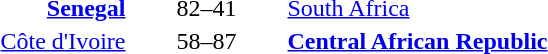<table style="text-align:center">
<tr>
<th width=200></th>
<th width=100></th>
<th width=200></th>
</tr>
<tr>
<td align=right><strong><a href='#'>Senegal</a> </strong></td>
<td align=center>82–41</td>
<td align=left> <a href='#'>South Africa</a></td>
</tr>
<tr>
<td align=right><a href='#'>Côte d'Ivoire</a> </td>
<td align=center>58–87</td>
<td align=left><strong> <a href='#'>Central African Republic</a></strong></td>
</tr>
</table>
